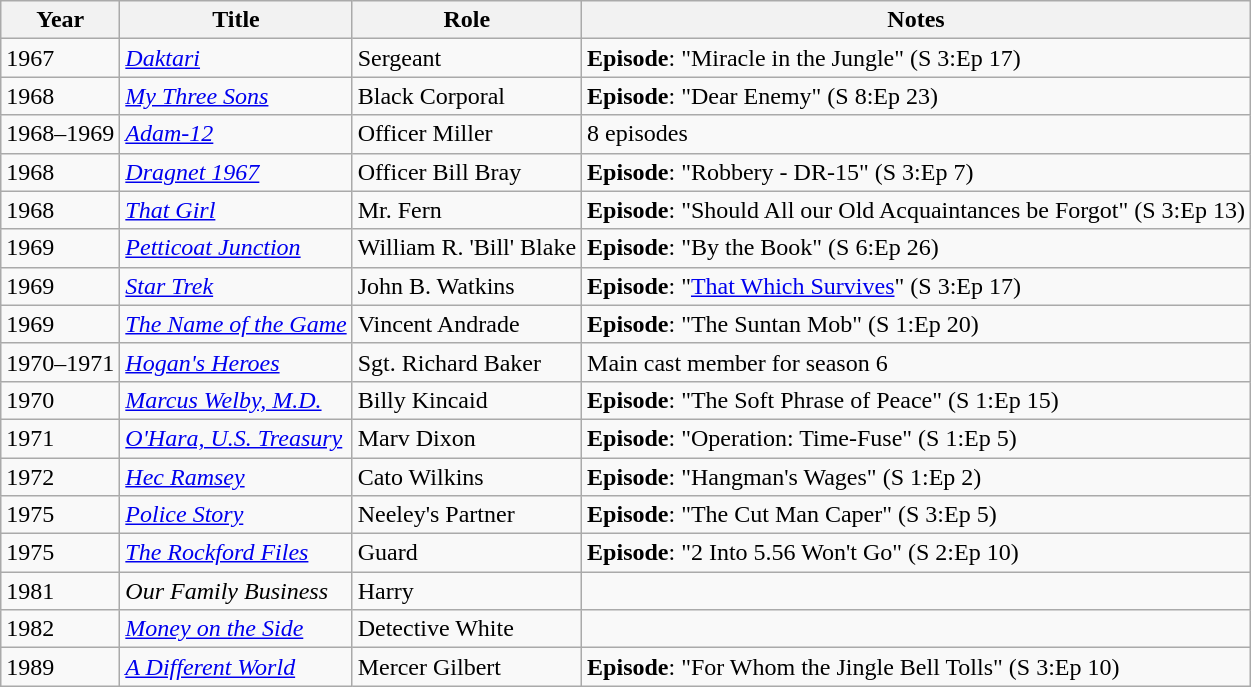<table class="wikitable sortable">
<tr>
<th>Year</th>
<th>Title</th>
<th>Role</th>
<th class="unsortable">Notes</th>
</tr>
<tr>
<td>1967</td>
<td><em><a href='#'>Daktari</a></em></td>
<td>Sergeant</td>
<td><strong>Episode</strong>: "Miracle in the Jungle" (S 3:Ep 17)</td>
</tr>
<tr>
<td>1968</td>
<td><em><a href='#'>My Three Sons</a></em></td>
<td>Black Corporal</td>
<td><strong>Episode</strong>: "Dear Enemy" (S 8:Ep 23)</td>
</tr>
<tr>
<td>1968–1969</td>
<td><em><a href='#'>Adam-12</a></em></td>
<td>Officer Miller</td>
<td>8 episodes</td>
</tr>
<tr>
<td>1968</td>
<td><em><a href='#'>Dragnet 1967</a></em></td>
<td>Officer Bill Bray</td>
<td><strong>Episode</strong>: "Robbery - DR-15" (S 3:Ep 7)</td>
</tr>
<tr>
<td>1968</td>
<td><em><a href='#'>That Girl</a></em></td>
<td>Mr. Fern</td>
<td><strong>Episode</strong>: "Should All our Old Acquaintances be Forgot" (S 3:Ep 13)</td>
</tr>
<tr>
<td>1969</td>
<td><em><a href='#'>Petticoat Junction</a></em></td>
<td>William R. 'Bill' Blake</td>
<td><strong>Episode</strong>: "By the Book" (S 6:Ep 26)</td>
</tr>
<tr>
<td>1969</td>
<td><em><a href='#'>Star Trek</a></em></td>
<td>John B. Watkins</td>
<td><strong>Episode</strong>: "<a href='#'>That Which Survives</a>" (S 3:Ep 17)</td>
</tr>
<tr>
<td>1969</td>
<td><em><a href='#'>The Name of the Game</a></em></td>
<td>Vincent Andrade</td>
<td><strong>Episode</strong>: "The Suntan Mob" (S 1:Ep 20)</td>
</tr>
<tr>
<td>1970–1971</td>
<td><em><a href='#'>Hogan's Heroes</a></em></td>
<td>Sgt. Richard Baker</td>
<td>Main cast member for season 6</td>
</tr>
<tr>
<td>1970</td>
<td><em><a href='#'>Marcus Welby, M.D.</a></em></td>
<td>Billy Kincaid</td>
<td><strong>Episode</strong>: "The Soft Phrase of Peace" (S 1:Ep 15)</td>
</tr>
<tr>
<td>1971</td>
<td><em><a href='#'>O'Hara, U.S. Treasury</a></em></td>
<td>Marv Dixon</td>
<td><strong>Episode</strong>: "Operation: Time-Fuse" (S 1:Ep 5)</td>
</tr>
<tr>
<td>1972</td>
<td><em><a href='#'>Hec Ramsey</a></em></td>
<td>Cato Wilkins</td>
<td><strong>Episode</strong>: "Hangman's Wages" (S 1:Ep 2)</td>
</tr>
<tr>
<td>1975</td>
<td><em><a href='#'>Police Story</a></em></td>
<td>Neeley's Partner</td>
<td><strong>Episode</strong>: "The Cut Man Caper" (S 3:Ep 5)</td>
</tr>
<tr>
<td>1975</td>
<td><em><a href='#'>The Rockford Files</a></em></td>
<td>Guard</td>
<td><strong>Episode</strong>: "2 Into 5.56 Won't Go" (S 2:Ep 10)</td>
</tr>
<tr>
<td>1981</td>
<td><em>Our Family Business</em></td>
<td>Harry</td>
<td></td>
</tr>
<tr>
<td>1982</td>
<td><em><a href='#'>Money on the Side</a></em></td>
<td>Detective White</td>
<td></td>
</tr>
<tr>
<td>1989</td>
<td><em><a href='#'>A Different World</a></em></td>
<td>Mercer Gilbert</td>
<td><strong>Episode</strong>: "For Whom the Jingle Bell Tolls" (S 3:Ep 10)</td>
</tr>
</table>
